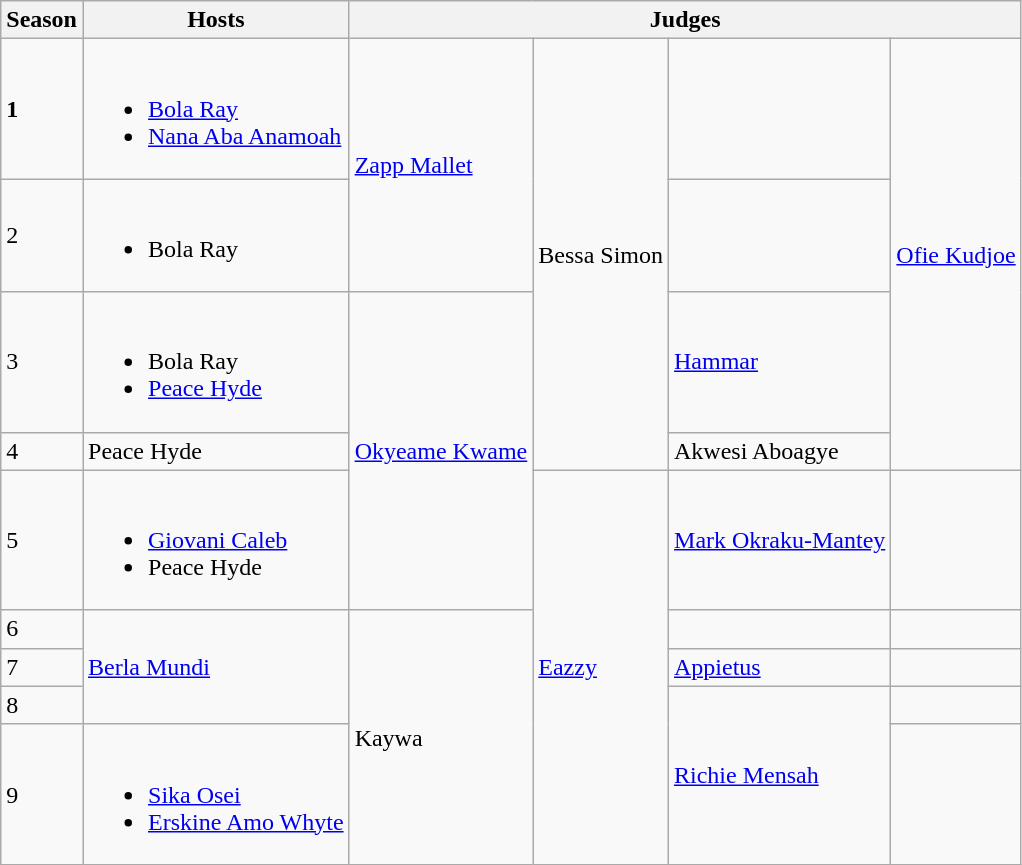<table class="wikitable">
<tr>
<th>Season</th>
<th>Hosts</th>
<th colspan="4">Judges</th>
</tr>
<tr>
<td><strong>1</strong></td>
<td><br><ul><li><a href='#'>Bola Ray</a></li><li><a href='#'>Nana Aba Anamoah</a></li></ul></td>
<td rowspan="2"><a href='#'>Zapp Mallet</a></td>
<td rowspan="4">Bessa Simon</td>
<td></td>
<td rowspan="4"><a href='#'>Ofie Kudjoe</a></td>
</tr>
<tr>
<td>2</td>
<td><br><ul><li>Bola Ray</li></ul></td>
<td></td>
</tr>
<tr>
<td>3</td>
<td><br><ul><li>Bola Ray</li><li><a href='#'>Peace Hyde</a></li></ul></td>
<td rowspan="3"><a href='#'>Okyeame Kwame</a></td>
<td><a href='#'>Hammar</a></td>
</tr>
<tr>
<td>4</td>
<td>Peace Hyde</td>
<td>Akwesi Aboagye</td>
</tr>
<tr>
<td>5</td>
<td><br><ul><li><a href='#'>Giovani Caleb</a></li><li>Peace Hyde</li></ul></td>
<td rowspan="5"><a href='#'>Eazzy</a></td>
<td><a href='#'>Mark Okraku-Mantey</a></td>
<td></td>
</tr>
<tr>
<td>6</td>
<td rowspan="3"><a href='#'>Berla Mundi</a></td>
<td rowspan="4">Kaywa</td>
<td></td>
<td></td>
</tr>
<tr>
<td>7</td>
<td><a href='#'>Appietus</a></td>
<td></td>
</tr>
<tr>
<td>8</td>
<td rowspan="2"><a href='#'>Richie Mensah</a></td>
<td></td>
</tr>
<tr>
<td>9</td>
<td><br><ul><li><a href='#'>Sika Osei</a></li><li><a href='#'>Erskine Amo Whyte</a></li></ul></td>
<td></td>
</tr>
</table>
